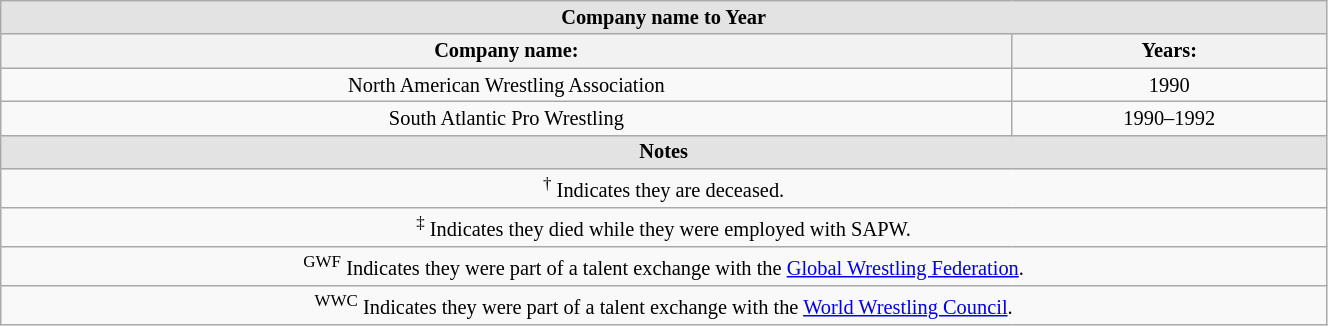<table class="wikitable" width="70%" style="font-size:85%; text-align:center;">
<tr>
<th style="background: #e3e3e3;" colspan="2">Company name to Year</th>
</tr>
<tr>
<th>Company name:</th>
<th>Years:</th>
</tr>
<tr>
<td>North American Wrestling Association</td>
<td>1990</td>
</tr>
<tr>
<td>South Atlantic Pro Wrestling</td>
<td>1990–1992</td>
</tr>
<tr>
<th style="background: #e3e3e3;" colspan="2">Notes</th>
</tr>
<tr>
<td colspan="2"><sup>†</sup> Indicates they are deceased.</td>
</tr>
<tr>
<td colspan="2"><sup>‡</sup> Indicates they died while they were employed with SAPW.</td>
</tr>
<tr>
<td colspan="2"><sup>GWF</sup> Indicates they were part of a talent exchange with the <a href='#'>Global Wrestling Federation</a>.</td>
</tr>
<tr>
<td colspan="2"><sup>WWC</sup> Indicates they were part of a talent exchange with the <a href='#'>World Wrestling Council</a>.</td>
</tr>
</table>
